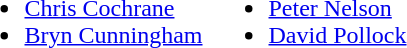<table>
<tr style="vertical-align:top">
<td><br><ul><li><a href='#'>Chris Cochrane</a></li><li><a href='#'>Bryn Cunningham</a></li></ul></td>
<td><br><ul><li><a href='#'>Peter Nelson</a></li><li><a href='#'>David Pollock</a></li></ul></td>
</tr>
</table>
